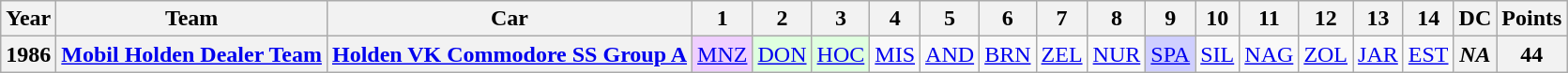<table class="wikitable" style="text-align:center">
<tr>
<th>Year</th>
<th>Team</th>
<th>Car</th>
<th>1</th>
<th>2</th>
<th>3</th>
<th>4</th>
<th>5</th>
<th>6</th>
<th>7</th>
<th>8</th>
<th>9</th>
<th>10</th>
<th>11</th>
<th>12</th>
<th>13</th>
<th>14</th>
<th>DC</th>
<th>Points</th>
</tr>
<tr>
<th>1986</th>
<th> <a href='#'>Mobil Holden Dealer Team</a></th>
<th><a href='#'>Holden VK Commodore SS Group A</a></th>
<td style="background:#efcfff;"><a href='#'>MNZ</a><br></td>
<td style="background:#dfffdf;"><a href='#'>DON</a><br></td>
<td style="background:#dfffdf;"><a href='#'>HOC</a><br></td>
<td><a href='#'>MIS</a></td>
<td><a href='#'>AND</a></td>
<td><a href='#'>BRN</a></td>
<td><a href='#'>ZEL</a></td>
<td><a href='#'>NUR</a></td>
<td style="background:#cfcfff;"><a href='#'>SPA</a><br></td>
<td><a href='#'>SIL</a></td>
<td><a href='#'>NAG</a></td>
<td><a href='#'>ZOL</a></td>
<td><a href='#'>JAR</a></td>
<td><a href='#'>EST</a></td>
<th><em>NA</em></th>
<th>44</th>
</tr>
</table>
